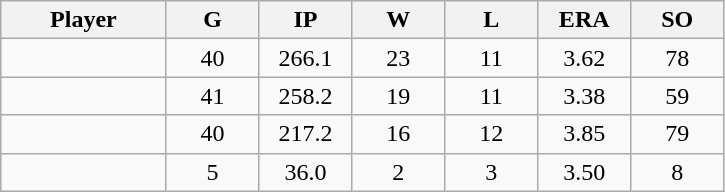<table class="wikitable sortable">
<tr>
<th bgcolor="#DDDDFF" width="16%">Player</th>
<th bgcolor="#DDDDFF" width="9%">G</th>
<th bgcolor="#DDDDFF" width="9%">IP</th>
<th bgcolor="#DDDDFF" width="9%">W</th>
<th bgcolor="#DDDDFF" width="9%">L</th>
<th bgcolor="#DDDDFF" width="9%">ERA</th>
<th bgcolor="#DDDDFF" width="9%">SO</th>
</tr>
<tr align="center">
<td></td>
<td>40</td>
<td>266.1</td>
<td>23</td>
<td>11</td>
<td>3.62</td>
<td>78</td>
</tr>
<tr align="center">
<td></td>
<td>41</td>
<td>258.2</td>
<td>19</td>
<td>11</td>
<td>3.38</td>
<td>59</td>
</tr>
<tr align="center">
<td></td>
<td>40</td>
<td>217.2</td>
<td>16</td>
<td>12</td>
<td>3.85</td>
<td>79</td>
</tr>
<tr align="center">
<td></td>
<td>5</td>
<td>36.0</td>
<td>2</td>
<td>3</td>
<td>3.50</td>
<td>8</td>
</tr>
</table>
